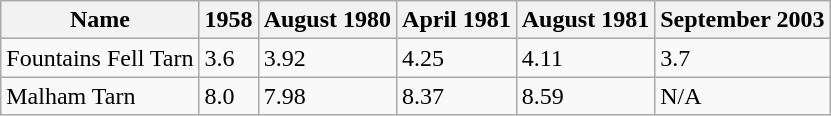<table class="wikitable">
<tr>
<th>Name</th>
<th>1958</th>
<th>August 1980</th>
<th>April 1981</th>
<th>August 1981</th>
<th>September 2003</th>
</tr>
<tr>
<td>Fountains Fell Tarn</td>
<td>3.6</td>
<td>3.92</td>
<td>4.25</td>
<td>4.11</td>
<td>3.7</td>
</tr>
<tr>
<td>Malham Tarn</td>
<td>8.0</td>
<td>7.98</td>
<td>8.37</td>
<td>8.59</td>
<td>N/A</td>
</tr>
</table>
